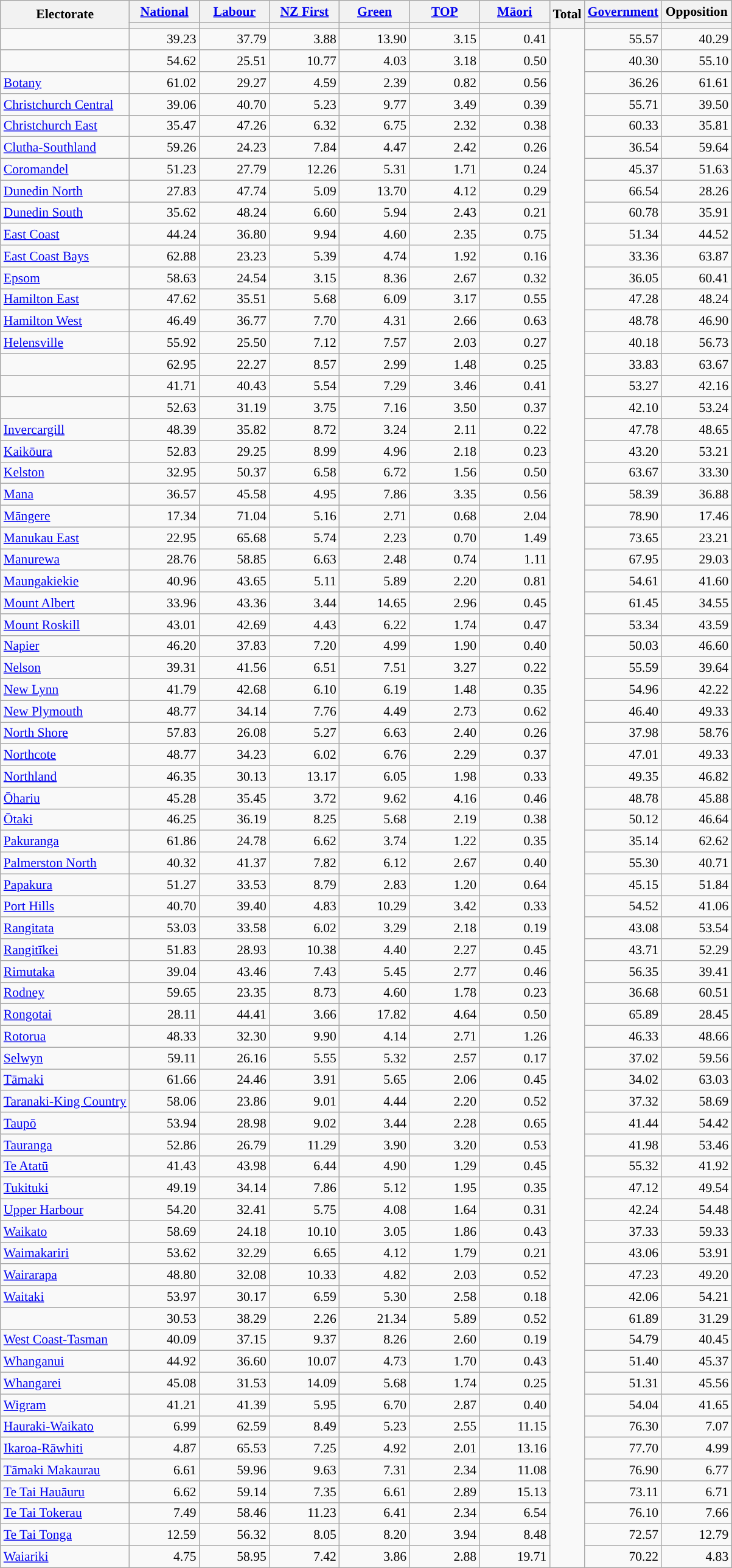<table style="font-size: 90%;text-align:right;" class="wikitable sortable">
<tr>
<th rowspan=2>Electorate</th>
<th style="width:70px;"><a href='#'>National</a></th>
<th style="width:70px;"><a href='#'>Labour</a></th>
<th style="width:70px;"><a href='#'>NZ First</a></th>
<th style="width:70px;"><a href='#'>Green</a></th>
<th style="width:70px;"><a href='#'>TOP</a></th>
<th style="width:70px;"><a href='#'>Māori</a></th>
<th rowspan=2>Total</th>
<th style="width:70px;"><a href='#'>Government</a></th>
<th style="width:70px;">Opposition</th>
</tr>
<tr>
<th style="background:"></th>
<th style="background:"></th>
<th style="background:"></th>
<th style="background:"></th>
<th style="background:"></th>
<th style="background:"></th>
<th style="background:"></th>
<th style="background:"></th>
</tr>
<tr>
<td style="text-align:left"></td>
<td style="background:">39.23</td>
<td>37.79</td>
<td>3.88</td>
<td>13.90</td>
<td>3.15</td>
<td>0.41</td>
<td rowspan=71></td>
<td style="background:">55.57</td>
<td>40.29</td>
</tr>
<tr>
<td style="text-align:left"></td>
<td style="background:">54.62</td>
<td>25.51</td>
<td>10.77</td>
<td>4.03</td>
<td>3.18</td>
<td>0.50</td>
<td>40.30</td>
<td style="background:">55.10</td>
</tr>
<tr>
<td style="text-align:left"><a href='#'>Botany</a></td>
<td style="background:">61.02</td>
<td>29.27</td>
<td>4.59</td>
<td>2.39</td>
<td>0.82</td>
<td>0.56</td>
<td>36.26</td>
<td style="background:">61.61</td>
</tr>
<tr>
<td style="text-align:left"><a href='#'>Christchurch Central</a></td>
<td>39.06</td>
<td style="background:">40.70</td>
<td>5.23</td>
<td>9.77</td>
<td>3.49</td>
<td>0.39</td>
<td style="background:">55.71</td>
<td>39.50</td>
</tr>
<tr>
<td style="text-align:left"><a href='#'>Christchurch East</a></td>
<td>35.47</td>
<td style="background:">47.26</td>
<td>6.32</td>
<td>6.75</td>
<td>2.32</td>
<td>0.38</td>
<td style="background:">60.33</td>
<td>35.81</td>
</tr>
<tr>
<td style="text-align:left"><a href='#'>Clutha-Southland</a></td>
<td style="background:">59.26</td>
<td>24.23</td>
<td>7.84</td>
<td>4.47</td>
<td>2.42</td>
<td>0.26</td>
<td>36.54</td>
<td style="background:">59.64</td>
</tr>
<tr>
<td style="text-align:left"><a href='#'>Coromandel</a></td>
<td style="background:">51.23</td>
<td>27.79</td>
<td>12.26</td>
<td>5.31</td>
<td>1.71</td>
<td>0.24</td>
<td>45.37</td>
<td style="background:">51.63</td>
</tr>
<tr>
<td style="text-align:left"><a href='#'>Dunedin North</a></td>
<td>27.83</td>
<td style="background:">47.74</td>
<td>5.09</td>
<td>13.70</td>
<td>4.12</td>
<td>0.29</td>
<td style="background:">66.54</td>
<td>28.26</td>
</tr>
<tr>
<td style="text-align:left"><a href='#'>Dunedin South</a></td>
<td>35.62</td>
<td style="background:">48.24</td>
<td>6.60</td>
<td>5.94</td>
<td>2.43</td>
<td>0.21</td>
<td style="background:">60.78</td>
<td>35.91</td>
</tr>
<tr>
<td style="text-align:left"><a href='#'>East Coast</a></td>
<td style="background:">44.24</td>
<td>36.80</td>
<td>9.94</td>
<td>4.60</td>
<td>2.35</td>
<td>0.75</td>
<td style="background:">51.34</td>
<td>44.52</td>
</tr>
<tr>
<td style="text-align:left"><a href='#'>East Coast Bays</a></td>
<td style="background:">62.88</td>
<td>23.23</td>
<td>5.39</td>
<td>4.74</td>
<td>1.92</td>
<td>0.16</td>
<td>33.36</td>
<td style="background:">63.87</td>
</tr>
<tr>
<td style="text-align:left"><a href='#'>Epsom</a></td>
<td style="background:">58.63</td>
<td>24.54</td>
<td>3.15</td>
<td>8.36</td>
<td>2.67</td>
<td>0.32</td>
<td>36.05</td>
<td style="background:">60.41</td>
</tr>
<tr>
<td style="text-align:left"><a href='#'>Hamilton East</a></td>
<td style="background:">47.62</td>
<td>35.51</td>
<td>5.68</td>
<td>6.09</td>
<td>3.17</td>
<td>0.55</td>
<td>47.28</td>
<td style="background:">48.24</td>
</tr>
<tr>
<td style="text-align:left"><a href='#'>Hamilton West</a></td>
<td style="background:">46.49</td>
<td>36.77</td>
<td>7.70</td>
<td>4.31</td>
<td>2.66</td>
<td>0.63</td>
<td style="background:">48.78</td>
<td>46.90</td>
</tr>
<tr>
<td style="text-align:left"><a href='#'>Helensville</a></td>
<td style="background:">55.92</td>
<td>25.50</td>
<td>7.12</td>
<td>7.57</td>
<td>2.03</td>
<td>0.27</td>
<td>40.18</td>
<td style="background:">56.73</td>
</tr>
<tr>
<td style="text-align:left"></td>
<td style="background:">62.95</td>
<td>22.27</td>
<td>8.57</td>
<td>2.99</td>
<td>1.48</td>
<td>0.25</td>
<td>33.83</td>
<td style="background:">63.67</td>
</tr>
<tr>
<td style="text-align:left"></td>
<td style="background:">41.71</td>
<td>40.43</td>
<td>5.54</td>
<td>7.29</td>
<td>3.46</td>
<td>0.41</td>
<td style="background:">53.27</td>
<td>42.16</td>
</tr>
<tr>
<td style="text-align:left"></td>
<td style="background:">52.63</td>
<td>31.19</td>
<td>3.75</td>
<td>7.16</td>
<td>3.50</td>
<td>0.37</td>
<td>42.10</td>
<td style="background:">53.24</td>
</tr>
<tr>
<td style="text-align:left"><a href='#'>Invercargill</a></td>
<td style="background:">48.39</td>
<td>35.82</td>
<td>8.72</td>
<td>3.24</td>
<td>2.11</td>
<td>0.22</td>
<td>47.78</td>
<td style="background:">48.65</td>
</tr>
<tr>
<td style="text-align:left"><a href='#'>Kaikōura</a></td>
<td style="background:">52.83</td>
<td>29.25</td>
<td>8.99</td>
<td>4.96</td>
<td>2.18</td>
<td>0.23</td>
<td>43.20</td>
<td style="background:">53.21</td>
</tr>
<tr>
<td style="text-align:left"><a href='#'>Kelston</a></td>
<td>32.95</td>
<td style="background:">50.37</td>
<td>6.58</td>
<td>6.72</td>
<td>1.56</td>
<td>0.50</td>
<td style="background:">63.67</td>
<td>33.30</td>
</tr>
<tr>
<td style="text-align:left"><a href='#'>Mana</a></td>
<td>36.57</td>
<td style="background:">45.58</td>
<td>4.95</td>
<td>7.86</td>
<td>3.35</td>
<td>0.56</td>
<td style="background:">58.39</td>
<td>36.88</td>
</tr>
<tr>
<td style="text-align:left"><a href='#'>Māngere</a></td>
<td>17.34</td>
<td style="background:">71.04</td>
<td>5.16</td>
<td>2.71</td>
<td>0.68</td>
<td>2.04</td>
<td style="background:">78.90</td>
<td>17.46</td>
</tr>
<tr>
<td style="text-align:left"><a href='#'>Manukau East</a></td>
<td>22.95</td>
<td style="background:">65.68</td>
<td>5.74</td>
<td>2.23</td>
<td>0.70</td>
<td>1.49</td>
<td style="background:">73.65</td>
<td>23.21</td>
</tr>
<tr>
<td style="text-align:left"><a href='#'>Manurewa</a></td>
<td>28.76</td>
<td style="background:">58.85</td>
<td>6.63</td>
<td>2.48</td>
<td>0.74</td>
<td>1.11</td>
<td style="background:">67.95</td>
<td>29.03</td>
</tr>
<tr>
<td style="text-align:left"><a href='#'>Maungakiekie</a></td>
<td>40.96</td>
<td style="background:">43.65</td>
<td>5.11</td>
<td>5.89</td>
<td>2.20</td>
<td>0.81</td>
<td style="background:">54.61</td>
<td>41.60</td>
</tr>
<tr>
<td style="text-align:left"><a href='#'>Mount Albert</a></td>
<td>33.96</td>
<td style="background:">43.36</td>
<td>3.44</td>
<td>14.65</td>
<td>2.96</td>
<td>0.45</td>
<td style="background:">61.45</td>
<td>34.55</td>
</tr>
<tr>
<td style="text-align:left"><a href='#'>Mount Roskill</a></td>
<td style="background:">43.01</td>
<td>42.69</td>
<td>4.43</td>
<td>6.22</td>
<td>1.74</td>
<td>0.47</td>
<td style="background:">53.34</td>
<td>43.59</td>
</tr>
<tr>
<td style="text-align:left"><a href='#'>Napier</a></td>
<td style="background:">46.20</td>
<td>37.83</td>
<td>7.20</td>
<td>4.99</td>
<td>1.90</td>
<td>0.40</td>
<td style="background:">50.03</td>
<td>46.60</td>
</tr>
<tr>
<td style="text-align:left"><a href='#'>Nelson</a></td>
<td>39.31</td>
<td style="background:">41.56</td>
<td>6.51</td>
<td>7.51</td>
<td>3.27</td>
<td>0.22</td>
<td style="background:">55.59</td>
<td>39.64</td>
</tr>
<tr>
<td style="text-align:left"><a href='#'>New Lynn</a></td>
<td>41.79</td>
<td style="background:">42.68</td>
<td>6.10</td>
<td>6.19</td>
<td>1.48</td>
<td>0.35</td>
<td style="background:">54.96</td>
<td>42.22</td>
</tr>
<tr>
<td style="text-align:left"><a href='#'>New Plymouth</a></td>
<td style="background:">48.77</td>
<td>34.14</td>
<td>7.76</td>
<td>4.49</td>
<td>2.73</td>
<td>0.62</td>
<td>46.40</td>
<td style="background:">49.33</td>
</tr>
<tr>
<td style="text-align:left"><a href='#'>North Shore</a></td>
<td style="background:">57.83</td>
<td>26.08</td>
<td>5.27</td>
<td>6.63</td>
<td>2.40</td>
<td>0.26</td>
<td>37.98</td>
<td style="background:">58.76</td>
</tr>
<tr>
<td style="text-align:left"><a href='#'>Northcote</a></td>
<td style="background:">48.77</td>
<td>34.23</td>
<td>6.02</td>
<td>6.76</td>
<td>2.29</td>
<td>0.37</td>
<td>47.01</td>
<td style="background:">49.33</td>
</tr>
<tr>
<td style="text-align:left"><a href='#'>Northland</a></td>
<td style="background:">46.35</td>
<td>30.13</td>
<td>13.17</td>
<td>6.05</td>
<td>1.98</td>
<td>0.33</td>
<td style="background:">49.35</td>
<td>46.82</td>
</tr>
<tr>
<td style="text-align:left"><a href='#'>Ōhariu</a></td>
<td style="background:">45.28</td>
<td>35.45</td>
<td>3.72</td>
<td>9.62</td>
<td>4.16</td>
<td>0.46</td>
<td style="background:">48.78</td>
<td>45.88</td>
</tr>
<tr>
<td style="text-align:left"><a href='#'>Ōtaki</a></td>
<td style="background:">46.25</td>
<td>36.19</td>
<td>8.25</td>
<td>5.68</td>
<td>2.19</td>
<td>0.38</td>
<td style="background:">50.12</td>
<td>46.64</td>
</tr>
<tr>
<td style="text-align:left"><a href='#'>Pakuranga</a></td>
<td style="background:">61.86</td>
<td>24.78</td>
<td>6.62</td>
<td>3.74</td>
<td>1.22</td>
<td>0.35</td>
<td>35.14</td>
<td style="background:">62.62</td>
</tr>
<tr>
<td style="text-align:left"><a href='#'>Palmerston North</a></td>
<td>40.32</td>
<td style="background:">41.37</td>
<td>7.82</td>
<td>6.12</td>
<td>2.67</td>
<td>0.40</td>
<td style="background:">55.30</td>
<td>40.71</td>
</tr>
<tr>
<td style="text-align:left"><a href='#'>Papakura</a></td>
<td style="background:">51.27</td>
<td>33.53</td>
<td>8.79</td>
<td>2.83</td>
<td>1.20</td>
<td>0.64</td>
<td>45.15</td>
<td style="background:">51.84</td>
</tr>
<tr>
<td style="text-align:left"><a href='#'>Port Hills</a></td>
<td style="background:">40.70</td>
<td>39.40</td>
<td>4.83</td>
<td>10.29</td>
<td>3.42</td>
<td>0.33</td>
<td style="background:">54.52</td>
<td>41.06</td>
</tr>
<tr>
<td style="text-align:left"><a href='#'>Rangitata</a></td>
<td style="background:">53.03</td>
<td>33.58</td>
<td>6.02</td>
<td>3.29</td>
<td>2.18</td>
<td>0.19</td>
<td>43.08</td>
<td style="background:">53.54</td>
</tr>
<tr>
<td style="text-align:left"><a href='#'>Rangitīkei</a></td>
<td style="background:">51.83</td>
<td>28.93</td>
<td>10.38</td>
<td>4.40</td>
<td>2.27</td>
<td>0.45</td>
<td>43.71</td>
<td style="background:">52.29</td>
</tr>
<tr>
<td style="text-align:left"><a href='#'>Rimutaka</a></td>
<td>39.04</td>
<td style="background:">43.46</td>
<td>7.43</td>
<td>5.45</td>
<td>2.77</td>
<td>0.46</td>
<td style="background:">56.35</td>
<td>39.41</td>
</tr>
<tr>
<td style="text-align:left"><a href='#'>Rodney</a></td>
<td style="background:">59.65</td>
<td>23.35</td>
<td>8.73</td>
<td>4.60</td>
<td>1.78</td>
<td>0.23</td>
<td>36.68</td>
<td style="background:">60.51</td>
</tr>
<tr>
<td style="text-align:left"><a href='#'>Rongotai</a></td>
<td>28.11</td>
<td style="background:">44.41</td>
<td>3.66</td>
<td>17.82</td>
<td>4.64</td>
<td>0.50</td>
<td style="background:">65.89</td>
<td>28.45</td>
</tr>
<tr>
<td style="text-align:left"><a href='#'>Rotorua</a></td>
<td style="background:">48.33</td>
<td>32.30</td>
<td>9.90</td>
<td>4.14</td>
<td>2.71</td>
<td>1.26</td>
<td>46.33</td>
<td style="background:">48.66</td>
</tr>
<tr>
<td style="text-align:left"><a href='#'>Selwyn</a></td>
<td style="background:">59.11</td>
<td>26.16</td>
<td>5.55</td>
<td>5.32</td>
<td>2.57</td>
<td>0.17</td>
<td>37.02</td>
<td style="background:">59.56</td>
</tr>
<tr>
<td style="text-align:left"><a href='#'>Tāmaki</a></td>
<td style="background:">61.66</td>
<td>24.46</td>
<td>3.91</td>
<td>5.65</td>
<td>2.06</td>
<td>0.45</td>
<td>34.02</td>
<td style="background:">63.03</td>
</tr>
<tr>
<td style="text-align:left"><a href='#'>Taranaki-King Country</a></td>
<td style="background:">58.06</td>
<td>23.86</td>
<td>9.01</td>
<td>4.44</td>
<td>2.20</td>
<td>0.52</td>
<td>37.32</td>
<td style="background:">58.69</td>
</tr>
<tr>
<td style="text-align:left"><a href='#'>Taupō</a></td>
<td style="background:">53.94</td>
<td>28.98</td>
<td>9.02</td>
<td>3.44</td>
<td>2.28</td>
<td>0.65</td>
<td>41.44</td>
<td style="background:">54.42</td>
</tr>
<tr>
<td style="text-align:left"><a href='#'>Tauranga</a></td>
<td style="background:">52.86</td>
<td>26.79</td>
<td>11.29</td>
<td>3.90</td>
<td>3.20</td>
<td>0.53</td>
<td>41.98</td>
<td style="background:">53.46</td>
</tr>
<tr>
<td style="text-align:left"><a href='#'>Te Atatū</a></td>
<td>41.43</td>
<td style="background:">43.98</td>
<td>6.44</td>
<td>4.90</td>
<td>1.29</td>
<td>0.45</td>
<td style="background:">55.32</td>
<td>41.92</td>
</tr>
<tr>
<td style="text-align:left"><a href='#'>Tukituki</a></td>
<td style="background:">49.19</td>
<td>34.14</td>
<td>7.86</td>
<td>5.12</td>
<td>1.95</td>
<td>0.35</td>
<td>47.12</td>
<td style="background:">49.54</td>
</tr>
<tr>
<td style="text-align:left"><a href='#'>Upper Harbour</a></td>
<td style="background:">54.20</td>
<td>32.41</td>
<td>5.75</td>
<td>4.08</td>
<td>1.64</td>
<td>0.31</td>
<td>42.24</td>
<td style="background:">54.48</td>
</tr>
<tr>
<td style="text-align:left"><a href='#'>Waikato</a></td>
<td style="background:">58.69</td>
<td>24.18</td>
<td>10.10</td>
<td>3.05</td>
<td>1.86</td>
<td>0.43</td>
<td>37.33</td>
<td style="background:">59.33</td>
</tr>
<tr>
<td style="text-align:left"><a href='#'>Waimakariri</a></td>
<td style="background:">53.62</td>
<td>32.29</td>
<td>6.65</td>
<td>4.12</td>
<td>1.79</td>
<td>0.21</td>
<td>43.06</td>
<td style="background:">53.91</td>
</tr>
<tr>
<td style="text-align:left"><a href='#'>Wairarapa</a></td>
<td style="background:">48.80</td>
<td>32.08</td>
<td>10.33</td>
<td>4.82</td>
<td>2.03</td>
<td>0.52</td>
<td>47.23</td>
<td style="background:">49.20</td>
</tr>
<tr>
<td style="text-align:left"><a href='#'>Waitaki</a></td>
<td style="background:">53.97</td>
<td>30.17</td>
<td>6.59</td>
<td>5.30</td>
<td>2.58</td>
<td>0.18</td>
<td>42.06</td>
<td style="background:">54.21</td>
</tr>
<tr>
<td style="text-align:left"></td>
<td>30.53</td>
<td style="background:">38.29</td>
<td>2.26</td>
<td>21.34</td>
<td>5.89</td>
<td>0.52</td>
<td style="background:">61.89</td>
<td>31.29</td>
</tr>
<tr>
<td style="text-align:left"><a href='#'>West Coast-Tasman</a></td>
<td style="background:">40.09</td>
<td>37.15</td>
<td>9.37</td>
<td>8.26</td>
<td>2.60</td>
<td>0.19</td>
<td style="background:">54.79</td>
<td>40.45</td>
</tr>
<tr>
<td style="text-align:left"><a href='#'>Whanganui</a></td>
<td style="background:">44.92</td>
<td>36.60</td>
<td>10.07</td>
<td>4.73</td>
<td>1.70</td>
<td>0.43</td>
<td style="background:">51.40</td>
<td>45.37</td>
</tr>
<tr>
<td style="text-align:left"><a href='#'>Whangarei</a></td>
<td style="background:">45.08</td>
<td>31.53</td>
<td>14.09</td>
<td>5.68</td>
<td>1.74</td>
<td>0.25</td>
<td style="background:">51.31</td>
<td>45.56</td>
</tr>
<tr>
<td style="text-align:left"><a href='#'>Wigram</a></td>
<td>41.21</td>
<td style="background:">41.39</td>
<td>5.95</td>
<td>6.70</td>
<td>2.87</td>
<td>0.40</td>
<td style="background:">54.04</td>
<td>41.65</td>
</tr>
<tr>
<td style="text-align:left"><a href='#'>Hauraki-Waikato</a></td>
<td>6.99</td>
<td style="background:">62.59</td>
<td>8.49</td>
<td>5.23</td>
<td>2.55</td>
<td>11.15</td>
<td style="background:">76.30</td>
<td>7.07</td>
</tr>
<tr>
<td style="text-align:left"><a href='#'>Ikaroa-Rāwhiti</a></td>
<td>4.87</td>
<td style="background:">65.53</td>
<td>7.25</td>
<td>4.92</td>
<td>2.01</td>
<td>13.16</td>
<td style="background:">77.70</td>
<td>4.99</td>
</tr>
<tr>
<td style="text-align:left"><a href='#'>Tāmaki Makaurau</a></td>
<td>6.61</td>
<td style="background:">59.96</td>
<td>9.63</td>
<td>7.31</td>
<td>2.34</td>
<td>11.08</td>
<td style="background:">76.90</td>
<td>6.77</td>
</tr>
<tr>
<td style="text-align:left"><a href='#'>Te Tai Hauāuru</a></td>
<td>6.62</td>
<td style="background:">59.14</td>
<td>7.35</td>
<td>6.61</td>
<td>2.89</td>
<td>15.13</td>
<td style="background:">73.11</td>
<td>6.71</td>
</tr>
<tr>
<td style="text-align:left"><a href='#'>Te Tai Tokerau</a></td>
<td>7.49</td>
<td style="background:">58.46</td>
<td>11.23</td>
<td>6.41</td>
<td>2.34</td>
<td>6.54</td>
<td style="background:">76.10</td>
<td>7.66</td>
</tr>
<tr>
<td style="text-align:left"><a href='#'>Te Tai Tonga</a></td>
<td>12.59</td>
<td style="background:">56.32</td>
<td>8.05</td>
<td>8.20</td>
<td>3.94</td>
<td>8.48</td>
<td style="background:">72.57</td>
<td>12.79</td>
</tr>
<tr>
<td style="text-align:left"><a href='#'>Waiariki</a></td>
<td>4.75</td>
<td style="background:">58.95</td>
<td>7.42</td>
<td>3.86</td>
<td>2.88</td>
<td>19.71</td>
<td style="background:">70.22</td>
<td>4.83</td>
</tr>
</table>
